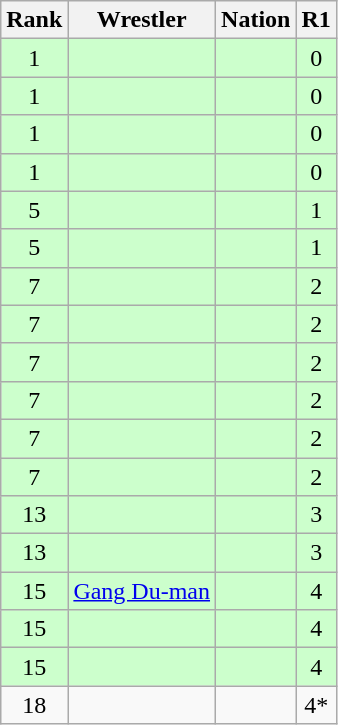<table class="wikitable sortable" style="text-align:center;">
<tr>
<th>Rank</th>
<th>Wrestler</th>
<th>Nation</th>
<th>R1</th>
</tr>
<tr style="background:#cfc;">
<td>1</td>
<td align=left></td>
<td align=left></td>
<td>0</td>
</tr>
<tr style="background:#cfc;">
<td>1</td>
<td align=left></td>
<td align=left></td>
<td>0</td>
</tr>
<tr style="background:#cfc;">
<td>1</td>
<td align=left></td>
<td align=left></td>
<td>0</td>
</tr>
<tr style="background:#cfc;">
<td>1</td>
<td align=left></td>
<td align=left></td>
<td>0</td>
</tr>
<tr style="background:#cfc;">
<td>5</td>
<td align=left></td>
<td align=left></td>
<td>1</td>
</tr>
<tr style="background:#cfc;">
<td>5</td>
<td align=left></td>
<td align=left></td>
<td>1</td>
</tr>
<tr style="background:#cfc;">
<td>7</td>
<td align=left></td>
<td align=left></td>
<td>2</td>
</tr>
<tr style="background:#cfc;">
<td>7</td>
<td align=left></td>
<td align=left></td>
<td>2</td>
</tr>
<tr style="background:#cfc;">
<td>7</td>
<td align=left></td>
<td align=left></td>
<td>2</td>
</tr>
<tr style="background:#cfc;">
<td>7</td>
<td align=left></td>
<td align=left></td>
<td>2</td>
</tr>
<tr style="background:#cfc;">
<td>7</td>
<td align=left></td>
<td align=left></td>
<td>2</td>
</tr>
<tr style="background:#cfc;">
<td>7</td>
<td align=left></td>
<td align=left></td>
<td>2</td>
</tr>
<tr style="background:#cfc;">
<td>13</td>
<td align=left></td>
<td align=left></td>
<td>3</td>
</tr>
<tr style="background:#cfc;">
<td>13</td>
<td align=left></td>
<td align=left></td>
<td>3</td>
</tr>
<tr style="background:#cfc;">
<td>15</td>
<td align=left><a href='#'>Gang Du-man</a></td>
<td align=left></td>
<td>4</td>
</tr>
<tr style="background:#cfc;">
<td>15</td>
<td align=left></td>
<td align=left></td>
<td>4</td>
</tr>
<tr style="background:#cfc;">
<td>15</td>
<td align=left></td>
<td align=left></td>
<td>4</td>
</tr>
<tr>
<td>18</td>
<td align=left></td>
<td align=left></td>
<td>4*</td>
</tr>
</table>
